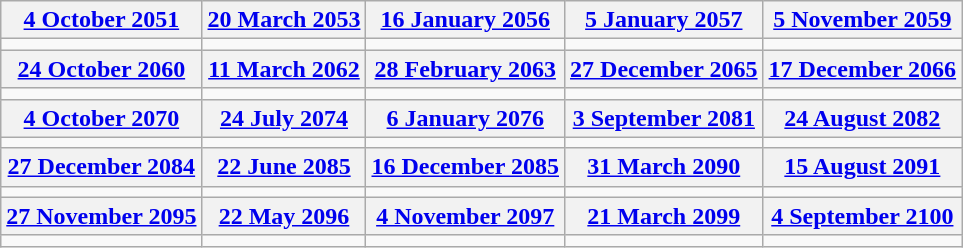<table class="wikitable">
<tr>
<th align="center"><a href='#'>4 October 2051</a></th>
<th align="center"><a href='#'>20 March 2053</a></th>
<th align="center"><a href='#'>16 January 2056</a></th>
<th align="center"><a href='#'>5 January 2057</a></th>
<th align="center"><a href='#'>5 November 2059</a></th>
</tr>
<tr>
<td></td>
<td></td>
<td></td>
<td></td>
<td></td>
</tr>
<tr>
<th align="center"><a href='#'>24 October 2060</a></th>
<th align="center"><a href='#'>11 March 2062</a></th>
<th align="center"><a href='#'>28 February 2063</a></th>
<th align="center"><a href='#'>27 December 2065</a></th>
<th align="center"><a href='#'>17 December 2066</a></th>
</tr>
<tr>
<td></td>
<td></td>
<td></td>
<td></td>
<td></td>
</tr>
<tr>
<th align="center"><a href='#'>4 October 2070</a></th>
<th align="center"><a href='#'>24 July 2074</a></th>
<th align="center"><a href='#'>6 January 2076</a></th>
<th align="center"><a href='#'>3 September 2081</a></th>
<th align="center"><a href='#'>24 August 2082</a></th>
</tr>
<tr>
<td></td>
<td></td>
<td></td>
<td></td>
<td></td>
</tr>
<tr>
<th align="center"><a href='#'>27 December 2084</a></th>
<th align="center"><a href='#'>22 June 2085</a></th>
<th align="center"><a href='#'>16 December 2085</a></th>
<th align="center"><a href='#'>31 March 2090</a></th>
<th align="center"><a href='#'>15 August 2091</a></th>
</tr>
<tr>
<td></td>
<td></td>
<td></td>
<td></td>
<td></td>
</tr>
<tr>
<th align="center"><a href='#'>27 November 2095</a></th>
<th align="center"><a href='#'>22 May 2096</a></th>
<th align="center"><a href='#'>4 November 2097</a></th>
<th align="center"><a href='#'>21 March 2099</a></th>
<th align="center"><a href='#'>4 September 2100</a></th>
</tr>
<tr>
<td></td>
<td></td>
<td></td>
<td></td>
<td></td>
</tr>
</table>
